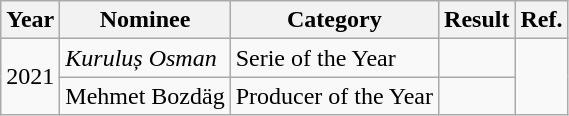<table class="wikitable">
<tr>
<th>Year</th>
<th>Nominee</th>
<th>Category</th>
<th>Result</th>
<th>Ref.</th>
</tr>
<tr>
<td rowspan="2">2021</td>
<td><em>Kuruluș Osman</em></td>
<td Best TV Series>Serie of the Year</td>
<td></td>
<td rowspan="2"></td>
</tr>
<tr>
<td>Mehmet Bozdäg</td>
<td Producer of the Year>Producer of the Year</td>
<td></td>
</tr>
</table>
